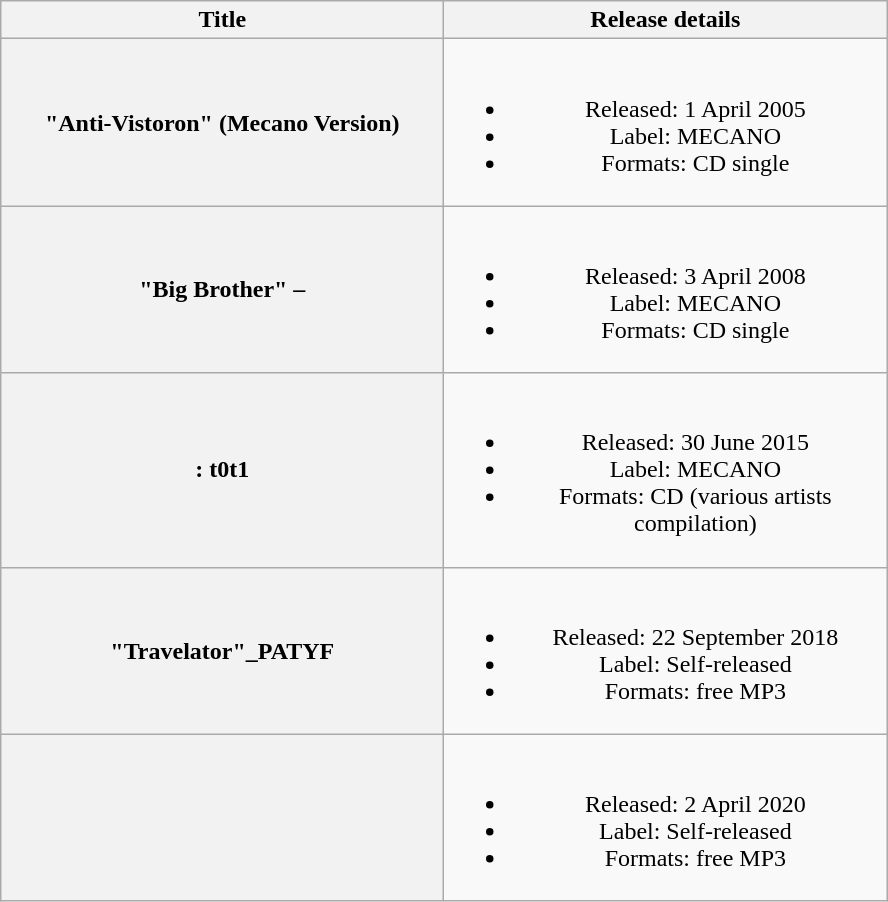<table class="wikitable plainrowheaders" style="text-align:center;">
<tr>
<th scope="col" style="width:18em;">Title</th>
<th scope="col" style="width:18em;">Release details</th>
</tr>
<tr>
<th scope="row">"Anti-Vistoron" (Mecano Version)</th>
<td><br><ul><li>Released: 1 April 2005</li><li>Label: MECANO</li><li>Formats: CD single</li></ul></td>
</tr>
<tr>
<th scope="row">"Big Brother" – </th>
<td><br><ul><li>Released: 3 April 2008</li><li>Label: MECANO</li><li>Formats: CD single</li></ul></td>
</tr>
<tr>
<th scope="row">:  t0t1</th>
<td><br><ul><li>Released: 30 June 2015</li><li>Label: MECANO</li><li>Formats: CD (various artists compilation)</li></ul></td>
</tr>
<tr>
<th scope="row">"Travelator"_PATYF</th>
<td><br><ul><li>Released: 22 September 2018</li><li>Label: Self-released</li><li>Formats: free MP3</li></ul></td>
</tr>
<tr>
<th scope="row"></th>
<td><br><ul><li>Released: 2 April 2020</li><li>Label: Self-released</li><li>Formats: free MP3</li></ul></td>
</tr>
</table>
